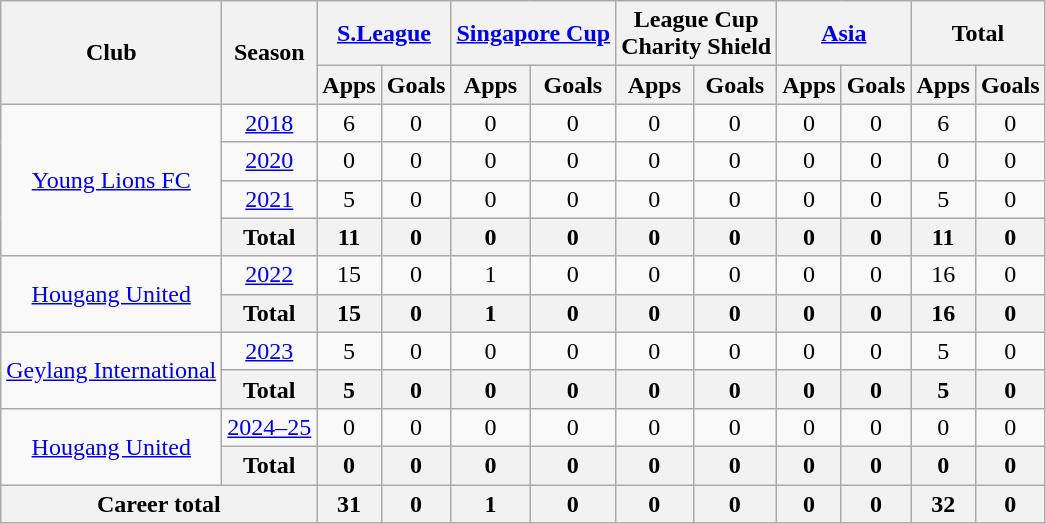<table class="wikitable" style="text-align:center">
<tr>
<th rowspan="2">Club</th>
<th rowspan="2">Season</th>
<th colspan="2"><a href='#'>S.League</a></th>
<th colspan="2"><a href='#'>Singapore Cup</a></th>
<th colspan="2">League Cup <br> Charity Shield</th>
<th colspan="2"><a href='#'>Asia</a></th>
<th colspan="2">Total</th>
</tr>
<tr>
<th>Apps</th>
<th>Goals</th>
<th>Apps</th>
<th>Goals</th>
<th>Apps</th>
<th>Goals</th>
<th>Apps</th>
<th>Goals</th>
<th>Apps</th>
<th>Goals</th>
</tr>
<tr>
<td rowspan="4"><a href='#'>Young Lions FC</a></td>
<td><a href='#'>2018</a></td>
<td>6</td>
<td>0</td>
<td>0</td>
<td>0</td>
<td>0</td>
<td>0</td>
<td>0</td>
<td>0</td>
<td>6</td>
<td>0</td>
</tr>
<tr>
<td><a href='#'>2020</a></td>
<td>0</td>
<td>0</td>
<td>0</td>
<td>0</td>
<td>0</td>
<td>0</td>
<td>0</td>
<td>0</td>
<td>0</td>
<td>0</td>
</tr>
<tr>
<td><a href='#'>2021</a></td>
<td>5</td>
<td>0</td>
<td>0</td>
<td>0</td>
<td>0</td>
<td>0</td>
<td>0</td>
<td>0</td>
<td>5</td>
<td>0</td>
</tr>
<tr>
<th>Total</th>
<th>11</th>
<th>0</th>
<th>0</th>
<th>0</th>
<th>0</th>
<th>0</th>
<th>0</th>
<th>0</th>
<th>11</th>
<th>0</th>
</tr>
<tr>
<td rowspan="2"><a href='#'>Hougang United</a></td>
<td><a href='#'>2022</a></td>
<td>15</td>
<td>0</td>
<td>1</td>
<td>0</td>
<td>0</td>
<td>0</td>
<td>0</td>
<td>0</td>
<td>16</td>
<td>0</td>
</tr>
<tr>
<th>Total</th>
<th>15</th>
<th>0</th>
<th>1</th>
<th>0</th>
<th>0</th>
<th>0</th>
<th>0</th>
<th>0</th>
<th>16</th>
<th>0</th>
</tr>
<tr>
<td rowspan="2"><a href='#'>Geylang International</a></td>
<td><a href='#'>2023</a></td>
<td>5</td>
<td>0</td>
<td>0</td>
<td>0</td>
<td>0</td>
<td>0</td>
<td>0</td>
<td>0</td>
<td>5</td>
<td>0</td>
</tr>
<tr>
<th>Total</th>
<th>5</th>
<th>0</th>
<th>0</th>
<th>0</th>
<th>0</th>
<th>0</th>
<th>0</th>
<th>0</th>
<th>5</th>
<th>0</th>
</tr>
<tr>
<td rowspan="2"><a href='#'>Hougang United</a></td>
<td><a href='#'>2024–25</a></td>
<td>0</td>
<td>0</td>
<td>0</td>
<td>0</td>
<td>0</td>
<td>0</td>
<td>0</td>
<td>0</td>
<td>0</td>
<td>0</td>
</tr>
<tr>
<th>Total</th>
<th>0</th>
<th>0</th>
<th>0</th>
<th>0</th>
<th>0</th>
<th>0</th>
<th>0</th>
<th>0</th>
<th>0</th>
<th>0</th>
</tr>
<tr>
<th colspan="2">Career total</th>
<th>31</th>
<th>0</th>
<th>1</th>
<th>0</th>
<th>0</th>
<th>0</th>
<th>0</th>
<th>0</th>
<th>32</th>
<th>0</th>
</tr>
</table>
